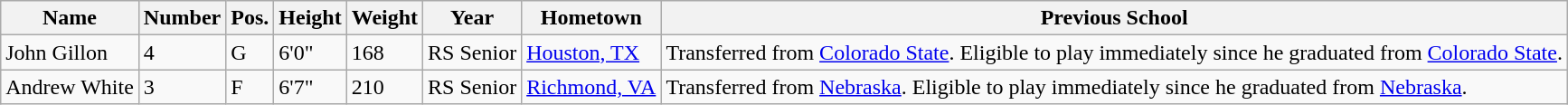<table class="wikitable sortable" border="1">
<tr>
<th>Name</th>
<th>Number</th>
<th>Pos.</th>
<th>Height</th>
<th>Weight</th>
<th>Year</th>
<th>Hometown</th>
<th class="unsortable">Previous School</th>
</tr>
<tr>
<td>John Gillon</td>
<td>4</td>
<td>G</td>
<td>6'0"</td>
<td>168</td>
<td>RS Senior</td>
<td><a href='#'>Houston, TX</a></td>
<td>Transferred from <a href='#'>Colorado State</a>. Eligible to play immediately since he graduated from <a href='#'>Colorado State</a>.</td>
</tr>
<tr>
<td>Andrew White</td>
<td>3</td>
<td>F</td>
<td>6'7"</td>
<td>210</td>
<td>RS Senior</td>
<td><a href='#'>Richmond, VA</a></td>
<td>Transferred from <a href='#'>Nebraska</a>. Eligible to play immediately since he graduated from <a href='#'>Nebraska</a>.</td>
</tr>
</table>
